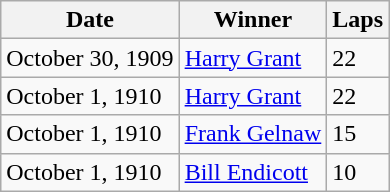<table class="wikitable">
<tr>
<th>Date</th>
<th>Winner</th>
<th>Laps</th>
</tr>
<tr>
<td>October 30, 1909</td>
<td><a href='#'>Harry Grant</a></td>
<td>22</td>
</tr>
<tr>
<td>October 1, 1910</td>
<td><a href='#'>Harry Grant</a></td>
<td>22</td>
</tr>
<tr>
<td>October 1, 1910</td>
<td><a href='#'>Frank Gelnaw</a></td>
<td>15</td>
</tr>
<tr>
<td>October 1, 1910</td>
<td><a href='#'>Bill Endicott</a></td>
<td>10</td>
</tr>
</table>
